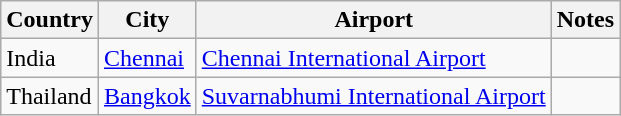<table class="wikitable sortable">
<tr>
<th>Country</th>
<th>City</th>
<th>Airport</th>
<th>Notes</th>
</tr>
<tr>
<td>India</td>
<td><a href='#'>Chennai</a></td>
<td><a href='#'>Chennai International Airport</a></td>
<td></td>
</tr>
<tr>
<td>Thailand</td>
<td><a href='#'>Bangkok</a></td>
<td><a href='#'>Suvarnabhumi International Airport</a></td>
<td></td>
</tr>
</table>
